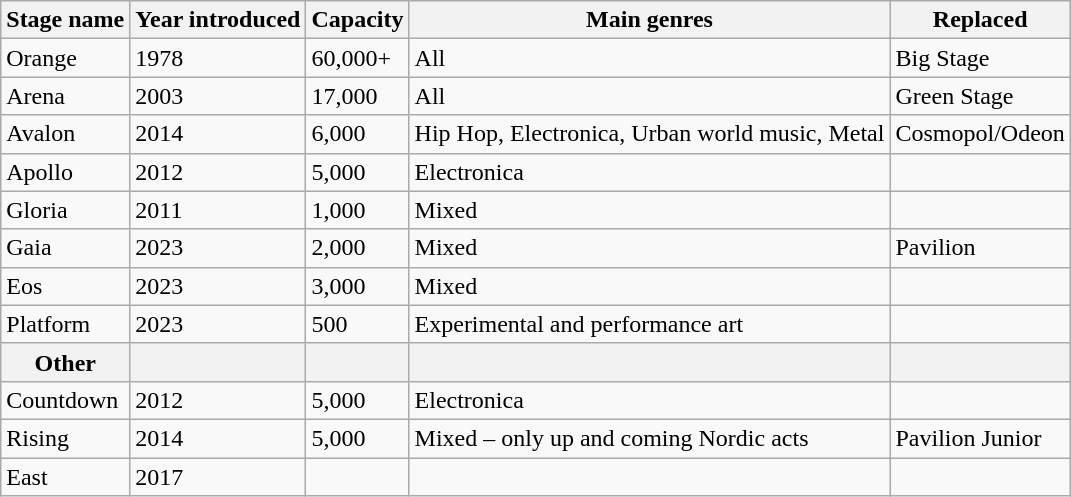<table class="wikitable">
<tr>
<th>Stage name</th>
<th>Year introduced</th>
<th>Capacity</th>
<th>Main genres</th>
<th>Replaced</th>
</tr>
<tr>
<td>Orange</td>
<td>1978</td>
<td>60,000+</td>
<td>All</td>
<td>Big Stage</td>
</tr>
<tr>
<td>Arena</td>
<td>2003</td>
<td>17,000</td>
<td>All</td>
<td>Green Stage</td>
</tr>
<tr>
<td>Avalon</td>
<td>2014</td>
<td>6,000</td>
<td>Hip Hop, Electronica, Urban world music, Metal</td>
<td>Cosmopol/Odeon</td>
</tr>
<tr>
<td>Apollo</td>
<td>2012</td>
<td>5,000</td>
<td>Electronica</td>
<td></td>
</tr>
<tr>
<td>Gloria</td>
<td>2011</td>
<td>1,000</td>
<td>Mixed</td>
<td></td>
</tr>
<tr>
<td>Gaia</td>
<td>2023</td>
<td>2,000</td>
<td>Mixed</td>
<td>Pavilion</td>
</tr>
<tr>
<td>Eos</td>
<td>2023</td>
<td>3,000</td>
<td>Mixed</td>
<td></td>
</tr>
<tr>
<td>Platform</td>
<td>2023</td>
<td>500</td>
<td>Experimental and performance art</td>
<td></td>
</tr>
<tr>
<th>Other</th>
<th></th>
<th></th>
<th></th>
<th></th>
</tr>
<tr>
<td>Countdown</td>
<td>2012</td>
<td>5,000</td>
<td>Electronica</td>
<td></td>
</tr>
<tr>
<td>Rising</td>
<td>2014</td>
<td>5,000</td>
<td>Mixed – only up and coming Nordic acts</td>
<td>Pavilion Junior</td>
</tr>
<tr>
<td>East</td>
<td>2017</td>
<td></td>
<td></td>
<td></td>
</tr>
</table>
